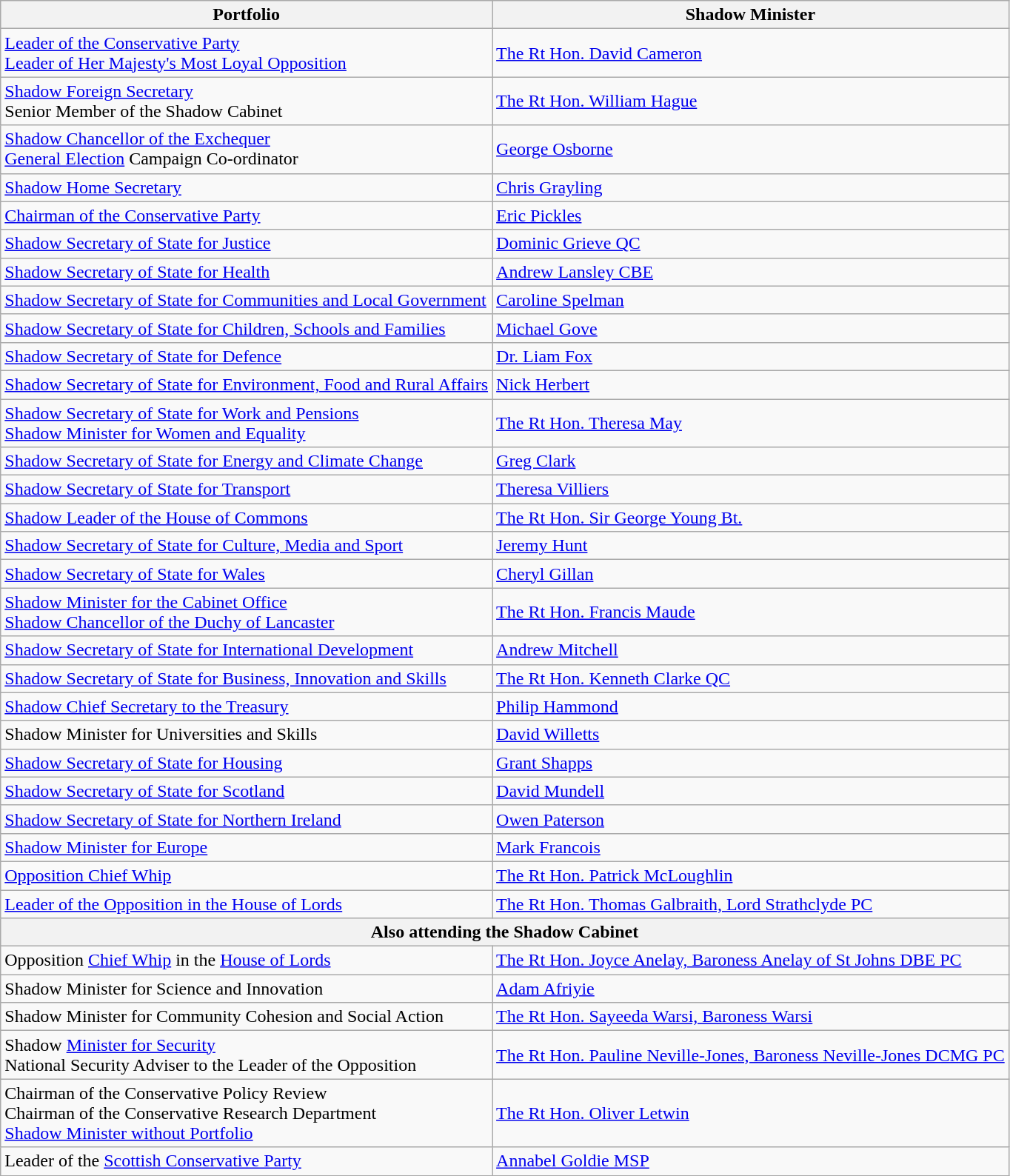<table class="wikitable">
<tr>
<th>Portfolio</th>
<th>Shadow Minister</th>
</tr>
<tr>
<td><a href='#'>Leader of the Conservative Party</a><br><a href='#'>Leader of Her Majesty's Most Loyal Opposition</a> </td>
<td><a href='#'>The Rt Hon. David Cameron</a></td>
</tr>
<tr>
<td><a href='#'>Shadow Foreign Secretary</a><br>Senior Member of the Shadow Cabinet</td>
<td><a href='#'>The Rt Hon. William Hague</a></td>
</tr>
<tr>
<td><a href='#'>Shadow Chancellor of the Exchequer</a><br><a href='#'>General Election</a> Campaign Co-ordinator</td>
<td><a href='#'>George Osborne</a></td>
</tr>
<tr>
<td><a href='#'>Shadow Home Secretary</a></td>
<td><a href='#'>Chris Grayling</a></td>
</tr>
<tr>
<td><a href='#'>Chairman of the Conservative Party</a></td>
<td><a href='#'>Eric Pickles</a></td>
</tr>
<tr>
<td><a href='#'>Shadow Secretary of State for Justice</a></td>
<td><a href='#'>Dominic Grieve QC</a></td>
</tr>
<tr>
<td><a href='#'>Shadow Secretary of State for Health</a></td>
<td><a href='#'>Andrew Lansley CBE</a></td>
</tr>
<tr>
<td><a href='#'>Shadow Secretary of State for Communities and Local Government</a></td>
<td><a href='#'>Caroline Spelman</a></td>
</tr>
<tr>
<td><a href='#'>Shadow Secretary of State for Children, Schools and Families</a></td>
<td><a href='#'>Michael Gove</a></td>
</tr>
<tr>
<td><a href='#'>Shadow Secretary of State for Defence</a></td>
<td><a href='#'>Dr. Liam Fox</a></td>
</tr>
<tr>
<td><a href='#'>Shadow Secretary of State for Environment, Food and Rural Affairs</a></td>
<td><a href='#'>Nick Herbert</a></td>
</tr>
<tr>
<td><a href='#'>Shadow Secretary of State for Work and Pensions</a><br><a href='#'>Shadow Minister for Women and Equality</a></td>
<td><a href='#'>The Rt Hon. Theresa May</a></td>
</tr>
<tr>
<td><a href='#'>Shadow Secretary of State for Energy and Climate Change</a></td>
<td><a href='#'>Greg Clark</a></td>
</tr>
<tr>
<td><a href='#'>Shadow Secretary of State for Transport</a></td>
<td><a href='#'>Theresa Villiers</a></td>
</tr>
<tr>
<td><a href='#'>Shadow Leader of the House of Commons</a></td>
<td><a href='#'>The Rt Hon. Sir George Young Bt.</a></td>
</tr>
<tr>
<td><a href='#'>Shadow Secretary of State for Culture, Media and Sport</a></td>
<td><a href='#'>Jeremy Hunt</a></td>
</tr>
<tr>
<td><a href='#'>Shadow Secretary of State for Wales</a></td>
<td><a href='#'>Cheryl Gillan</a></td>
</tr>
<tr>
<td><a href='#'>Shadow Minister for the Cabinet Office</a><br><a href='#'>Shadow Chancellor of the Duchy of Lancaster</a></td>
<td><a href='#'>The Rt Hon. Francis Maude</a></td>
</tr>
<tr>
<td><a href='#'>Shadow Secretary of State for International Development</a></td>
<td><a href='#'>Andrew Mitchell</a></td>
</tr>
<tr>
<td><a href='#'>Shadow Secretary of State for Business, Innovation and Skills</a></td>
<td><a href='#'>The Rt Hon. Kenneth Clarke QC</a></td>
</tr>
<tr>
<td><a href='#'>Shadow Chief Secretary to the Treasury</a></td>
<td><a href='#'>Philip Hammond</a></td>
</tr>
<tr>
<td>Shadow Minister for Universities and Skills</td>
<td><a href='#'>David Willetts</a></td>
</tr>
<tr>
<td><a href='#'>Shadow Secretary of State for Housing</a></td>
<td><a href='#'>Grant Shapps</a></td>
</tr>
<tr>
<td><a href='#'>Shadow Secretary of State for Scotland</a></td>
<td><a href='#'>David Mundell</a></td>
</tr>
<tr>
<td><a href='#'>Shadow Secretary of State for Northern Ireland</a></td>
<td><a href='#'>Owen Paterson</a></td>
</tr>
<tr>
<td><a href='#'>Shadow Minister for Europe</a></td>
<td><a href='#'>Mark Francois</a></td>
</tr>
<tr>
<td><a href='#'>Opposition Chief Whip</a></td>
<td><a href='#'>The Rt Hon. Patrick McLoughlin</a></td>
</tr>
<tr>
<td><a href='#'>Leader of the Opposition in the House of Lords</a></td>
<td><a href='#'>The Rt Hon. Thomas Galbraith, Lord Strathclyde PC</a></td>
</tr>
<tr>
<th colspan=2>Also attending the Shadow Cabinet</th>
</tr>
<tr>
<td>Opposition <a href='#'>Chief Whip</a> in the <a href='#'>House of Lords</a></td>
<td><a href='#'>The Rt Hon. Joyce Anelay, Baroness Anelay of St Johns DBE PC</a></td>
</tr>
<tr>
<td>Shadow Minister for Science and Innovation</td>
<td><a href='#'>Adam Afriyie</a></td>
</tr>
<tr>
<td>Shadow Minister for Community Cohesion and Social Action</td>
<td><a href='#'>The Rt Hon. Sayeeda Warsi, Baroness Warsi</a></td>
</tr>
<tr>
<td>Shadow <a href='#'>Minister for Security</a><br>National Security Adviser to the Leader of the Opposition</td>
<td><a href='#'>The Rt Hon. Pauline Neville-Jones, Baroness Neville-Jones DCMG PC</a></td>
</tr>
<tr>
<td>Chairman of the Conservative Policy Review<br>Chairman of the Conservative Research Department<br><a href='#'>Shadow Minister without Portfolio</a></td>
<td><a href='#'>The Rt Hon. Oliver Letwin</a></td>
</tr>
<tr>
<td>Leader of the <a href='#'>Scottish Conservative Party</a></td>
<td><a href='#'>Annabel Goldie MSP</a></td>
</tr>
</table>
